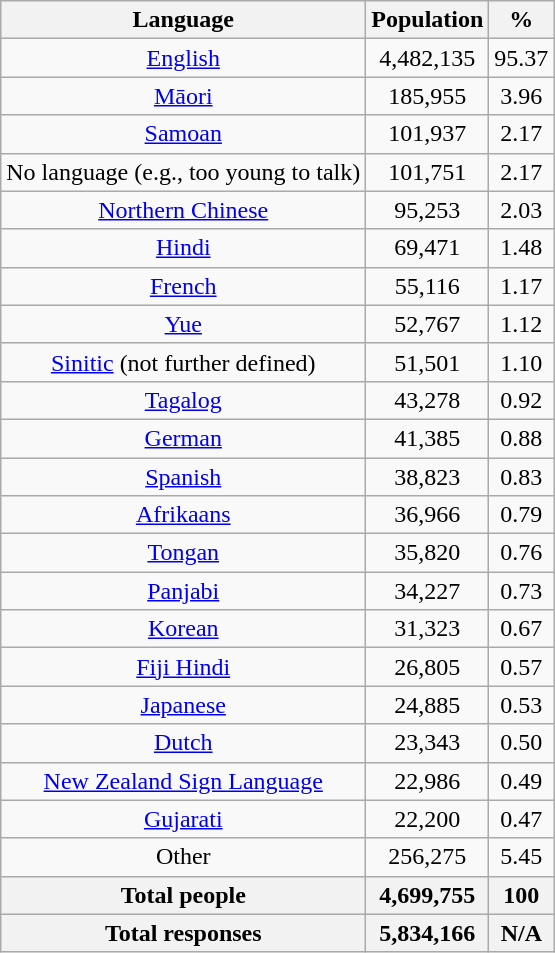<table class=wikitable style="text-align:center;">
<tr>
<th>Language</th>
<th>Population</th>
<th>%</th>
</tr>
<tr>
<td><a href='#'>English</a></td>
<td>4,482,135</td>
<td>95.37</td>
</tr>
<tr>
<td><a href='#'>Māori</a></td>
<td>185,955</td>
<td>3.96</td>
</tr>
<tr>
<td><a href='#'>Samoan</a></td>
<td>101,937</td>
<td>2.17</td>
</tr>
<tr>
<td>No language (e.g., too young to talk)</td>
<td>101,751</td>
<td>2.17</td>
</tr>
<tr>
<td><a href='#'>Northern Chinese</a></td>
<td>95,253</td>
<td>2.03</td>
</tr>
<tr>
<td><a href='#'>Hindi</a></td>
<td>69,471</td>
<td>1.48</td>
</tr>
<tr>
<td><a href='#'>French</a></td>
<td>55,116</td>
<td>1.17</td>
</tr>
<tr>
<td><a href='#'>Yue</a></td>
<td>52,767</td>
<td>1.12</td>
</tr>
<tr>
<td><a href='#'>Sinitic</a> (not further defined)</td>
<td>51,501</td>
<td>1.10</td>
</tr>
<tr>
<td><a href='#'>Tagalog</a></td>
<td>43,278</td>
<td>0.92</td>
</tr>
<tr>
<td><a href='#'>German</a></td>
<td>41,385</td>
<td>0.88</td>
</tr>
<tr>
<td><a href='#'>Spanish</a></td>
<td>38,823</td>
<td>0.83</td>
</tr>
<tr>
<td><a href='#'>Afrikaans</a></td>
<td>36,966</td>
<td>0.79</td>
</tr>
<tr>
<td><a href='#'>Tongan</a></td>
<td>35,820</td>
<td>0.76</td>
</tr>
<tr>
<td><a href='#'>Panjabi</a></td>
<td>34,227</td>
<td>0.73</td>
</tr>
<tr>
<td><a href='#'>Korean</a></td>
<td>31,323</td>
<td>0.67</td>
</tr>
<tr>
<td><a href='#'>Fiji Hindi</a></td>
<td>26,805</td>
<td>0.57</td>
</tr>
<tr>
<td><a href='#'>Japanese</a></td>
<td>24,885</td>
<td>0.53</td>
</tr>
<tr>
<td><a href='#'>Dutch</a></td>
<td>23,343</td>
<td>0.50</td>
</tr>
<tr>
<td><a href='#'>New Zealand Sign Language</a></td>
<td>22,986</td>
<td>0.49</td>
</tr>
<tr>
<td><a href='#'>Gujarati</a></td>
<td>22,200</td>
<td>0.47</td>
</tr>
<tr>
<td>Other</td>
<td>256,275</td>
<td>5.45</td>
</tr>
<tr>
<th>Total people</th>
<th>4,699,755</th>
<th>100</th>
</tr>
<tr>
<th>Total responses</th>
<th>5,834,166</th>
<th>N/A</th>
</tr>
</table>
